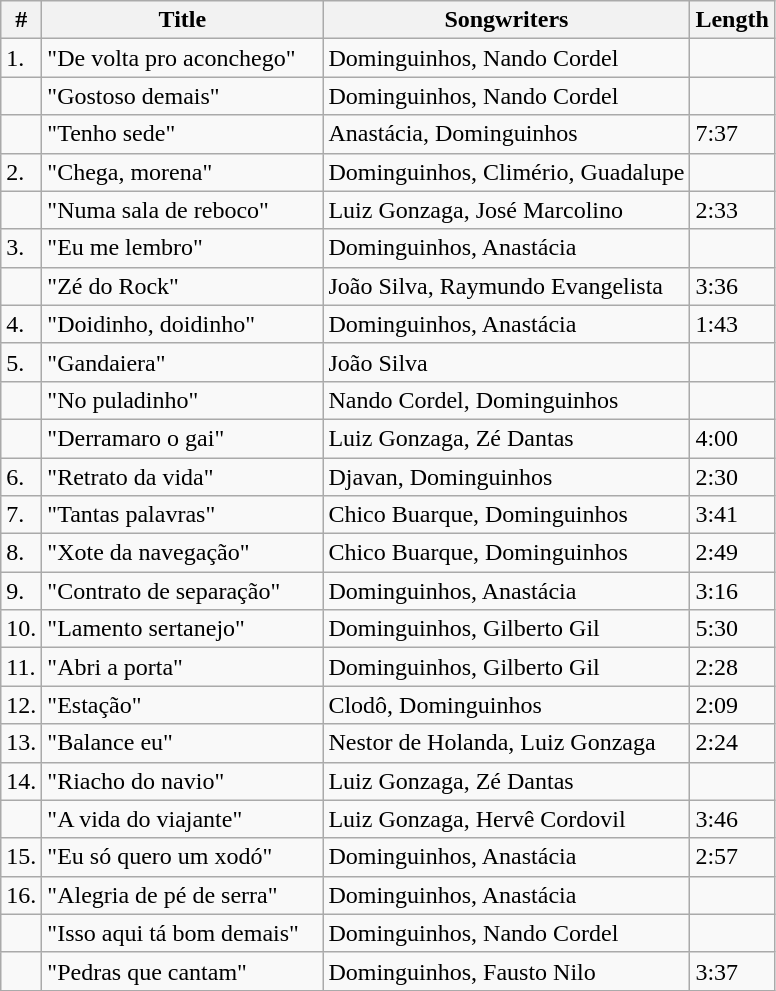<table class="wikitable">
<tr>
<th>#</th>
<th width="180">Title</th>
<th>Songwriters</th>
<th>Length</th>
</tr>
<tr>
<td>1.</td>
<td>"De volta pro aconchego"</td>
<td>Dominguinhos, Nando Cordel</td>
<td></td>
</tr>
<tr>
<td></td>
<td>"Gostoso demais"</td>
<td>Dominguinhos, Nando Cordel</td>
<td></td>
</tr>
<tr>
<td></td>
<td>"Tenho sede"</td>
<td>Anastácia, Dominguinhos</td>
<td>7:37</td>
</tr>
<tr>
<td>2.</td>
<td>"Chega, morena"</td>
<td>Dominguinhos, Climério, Guadalupe</td>
<td></td>
</tr>
<tr>
<td></td>
<td>"Numa sala de reboco"</td>
<td>Luiz Gonzaga, José Marcolino</td>
<td>2:33</td>
</tr>
<tr>
<td>3.</td>
<td>"Eu me lembro"</td>
<td>Dominguinhos, Anastácia</td>
<td></td>
</tr>
<tr>
<td></td>
<td>"Zé do Rock"</td>
<td>João Silva, Raymundo Evangelista</td>
<td>3:36</td>
</tr>
<tr>
<td>4.</td>
<td>"Doidinho, doidinho"</td>
<td>Dominguinhos, Anastácia</td>
<td>1:43</td>
</tr>
<tr>
<td>5.</td>
<td>"Gandaiera"</td>
<td>João Silva</td>
<td></td>
</tr>
<tr>
<td></td>
<td>"No puladinho"</td>
<td>Nando Cordel, Dominguinhos</td>
<td></td>
</tr>
<tr>
<td></td>
<td>"Derramaro o gai"</td>
<td>Luiz Gonzaga, Zé Dantas</td>
<td>4:00</td>
</tr>
<tr>
<td>6.</td>
<td>"Retrato da vida"</td>
<td>Djavan, Dominguinhos</td>
<td>2:30</td>
</tr>
<tr>
<td>7.</td>
<td>"Tantas palavras"</td>
<td>Chico Buarque, Dominguinhos</td>
<td>3:41</td>
</tr>
<tr>
<td>8.</td>
<td>"Xote da navegação"</td>
<td>Chico Buarque, Dominguinhos</td>
<td>2:49</td>
</tr>
<tr>
<td>9.</td>
<td>"Contrato de separação"</td>
<td>Dominguinhos, Anastácia</td>
<td>3:16</td>
</tr>
<tr>
<td>10.</td>
<td>"Lamento sertanejo"</td>
<td>Dominguinhos, Gilberto Gil</td>
<td>5:30</td>
</tr>
<tr>
<td>11.</td>
<td>"Abri a porta"</td>
<td>Dominguinhos, Gilberto Gil</td>
<td>2:28</td>
</tr>
<tr>
<td>12.</td>
<td>"Estação"</td>
<td>Clodô, Dominguinhos</td>
<td>2:09</td>
</tr>
<tr>
<td>13.</td>
<td>"Balance eu"</td>
<td>Nestor de Holanda, Luiz Gonzaga</td>
<td>2:24</td>
</tr>
<tr>
<td>14.</td>
<td>"Riacho do navio"</td>
<td>Luiz Gonzaga, Zé Dantas</td>
<td></td>
</tr>
<tr>
<td></td>
<td>"A vida do viajante"</td>
<td>Luiz Gonzaga, Hervê Cordovil</td>
<td>3:46</td>
</tr>
<tr>
<td>15.</td>
<td>"Eu só quero um xodó"</td>
<td>Dominguinhos, Anastácia</td>
<td>2:57</td>
</tr>
<tr>
<td>16.</td>
<td>"Alegria de pé de serra"</td>
<td>Dominguinhos, Anastácia</td>
<td></td>
</tr>
<tr>
<td></td>
<td>"Isso aqui tá bom demais"</td>
<td>Dominguinhos, Nando Cordel</td>
<td></td>
</tr>
<tr>
<td></td>
<td>"Pedras que cantam"</td>
<td>Dominguinhos, Fausto Nilo</td>
<td>3:37</td>
</tr>
</table>
